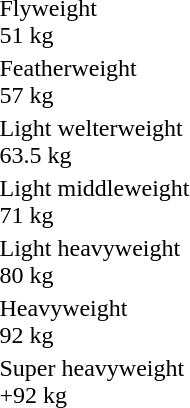<table>
<tr>
<td rowspan=2>Flyweight<br>51 kg</td>
<td rowspan=2></td>
<td rowspan=2></td>
<td></td>
</tr>
<tr>
<td></td>
</tr>
<tr>
<td rowspan=2>Featherweight<br>57 kg</td>
<td rowspan=2></td>
<td rowspan=2></td>
<td></td>
</tr>
<tr>
<td></td>
</tr>
<tr>
<td rowspan=2>Light welterweight<br>63.5 kg</td>
<td rowspan=2></td>
<td rowspan=2></td>
<td></td>
</tr>
<tr>
<td></td>
</tr>
<tr>
<td rowspan=2>Light middleweight<br>71 kg</td>
<td rowspan=2></td>
<td rowspan=2></td>
<td></td>
</tr>
<tr>
<td></td>
</tr>
<tr>
<td rowspan=2>Light heavyweight<br>80 kg</td>
<td rowspan=2></td>
<td rowspan=2></td>
<td></td>
</tr>
<tr>
<td></td>
</tr>
<tr>
<td rowspan=2>Heavyweight<br>92 kg</td>
<td rowspan=2></td>
<td rowspan=2></td>
<td></td>
</tr>
<tr>
<td></td>
</tr>
<tr>
<td rowspan=2>Super heavyweight<br>+92 kg</td>
<td rowspan=2></td>
<td rowspan=2></td>
<td></td>
</tr>
<tr>
<td></td>
</tr>
</table>
